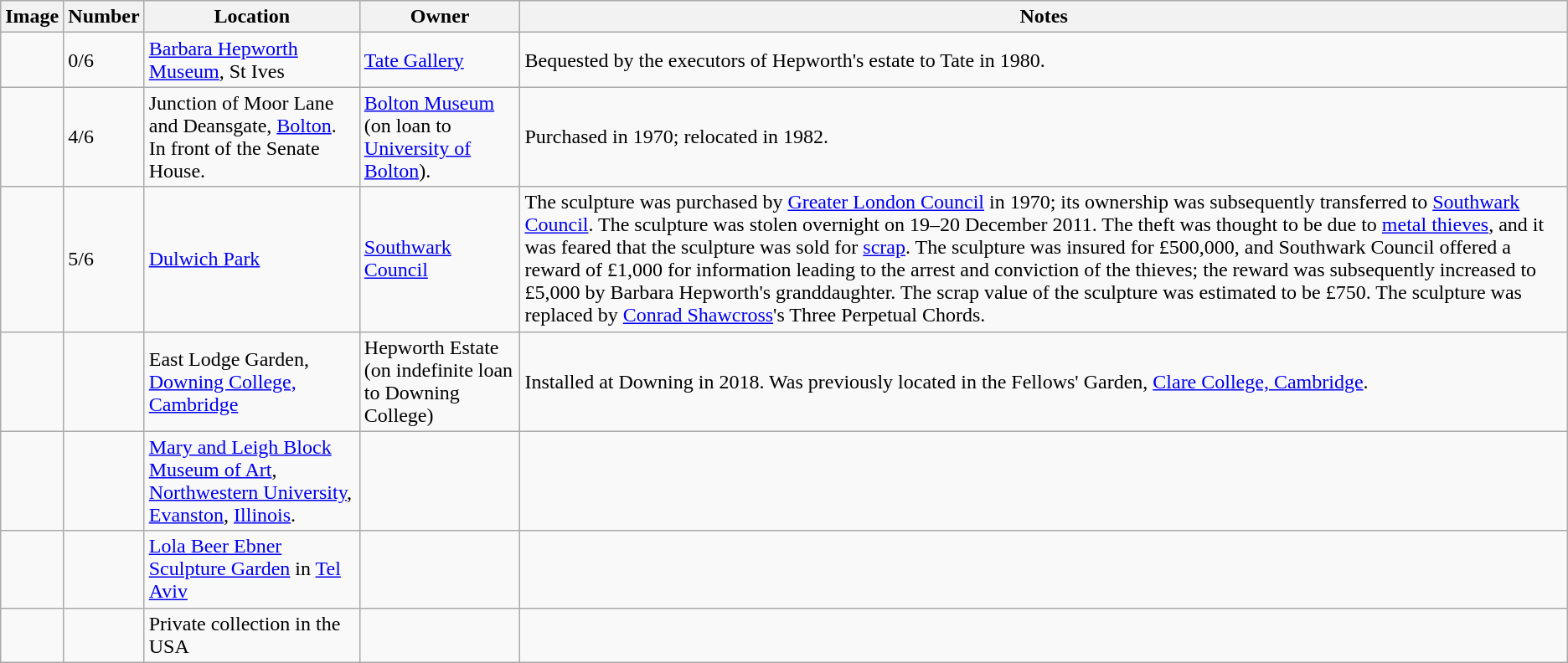<table class="wikitable">
<tr>
<th>Image</th>
<th>Number</th>
<th>Location</th>
<th>Owner</th>
<th>Notes</th>
</tr>
<tr>
<td></td>
<td>0/6</td>
<td><a href='#'>Barbara Hepworth Museum</a>, St Ives</td>
<td><a href='#'>Tate Gallery</a></td>
<td>Bequested by the executors of Hepworth's estate to Tate in 1980.</td>
</tr>
<tr>
<td></td>
<td>4/6</td>
<td>Junction of Moor Lane and Deansgate, <a href='#'>Bolton</a>. In front of the Senate House.</td>
<td><a href='#'>Bolton Museum</a> (on loan to <a href='#'>University of Bolton</a>).</td>
<td>Purchased in 1970; relocated in 1982.</td>
</tr>
<tr>
<td></td>
<td>5/6</td>
<td><a href='#'>Dulwich Park</a></td>
<td><a href='#'>Southwark Council</a></td>
<td>The sculpture was purchased by <a href='#'>Greater London Council</a> in 1970; its ownership was subsequently transferred to <a href='#'>Southwark Council</a>. The sculpture was stolen overnight on 19–20 December 2011. The theft was thought to be due to <a href='#'>metal thieves</a>, and it was feared that the sculpture was sold for <a href='#'>scrap</a>. The sculpture was insured for £500,000, and Southwark Council offered a reward of £1,000 for information leading to the arrest and conviction of the thieves; the reward was subsequently increased to £5,000 by Barbara Hepworth's granddaughter. The scrap value of the sculpture was estimated to be £750. The sculpture was replaced by <a href='#'>Conrad Shawcross</a>'s Three Perpetual Chords.</td>
</tr>
<tr>
<td></td>
<td></td>
<td>East Lodge Garden, <a href='#'>Downing College, Cambridge</a></td>
<td>Hepworth Estate (on indefinite loan to Downing College)</td>
<td>Installed at Downing in 2018. Was previously located in the Fellows' Garden, <a href='#'>Clare College, Cambridge</a>.</td>
</tr>
<tr>
<td></td>
<td></td>
<td><a href='#'>Mary and Leigh Block Museum of Art</a>, <a href='#'>Northwestern University</a>, <a href='#'>Evanston</a>, <a href='#'>Illinois</a>.</td>
<td></td>
<td></td>
</tr>
<tr>
<td></td>
<td></td>
<td><a href='#'>Lola Beer Ebner Sculpture Garden</a> in <a href='#'>Tel Aviv</a></td>
<td></td>
<td></td>
</tr>
<tr>
<td></td>
<td></td>
<td>Private collection in the USA</td>
<td></td>
<td></td>
</tr>
</table>
